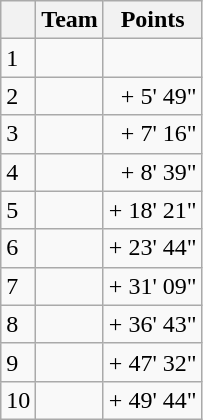<table class="wikitable">
<tr>
<th></th>
<th>Team</th>
<th>Points</th>
</tr>
<tr>
<td>1</td>
<td></td>
<td align=right></td>
</tr>
<tr>
<td>2</td>
<td></td>
<td align=right>+ 5' 49"</td>
</tr>
<tr>
<td>3</td>
<td></td>
<td align=right>+ 7' 16"</td>
</tr>
<tr>
<td>4</td>
<td></td>
<td align=right>+ 8' 39"</td>
</tr>
<tr>
<td>5</td>
<td></td>
<td align=right>+ 18' 21"</td>
</tr>
<tr>
<td>6</td>
<td></td>
<td align=right>+ 23' 44"</td>
</tr>
<tr>
<td>7</td>
<td></td>
<td align=right>+ 31' 09"</td>
</tr>
<tr>
<td>8</td>
<td></td>
<td align=right>+ 36' 43"</td>
</tr>
<tr>
<td>9</td>
<td></td>
<td align=right>+ 47' 32"</td>
</tr>
<tr>
<td>10</td>
<td></td>
<td align=right>+ 49' 44"</td>
</tr>
</table>
